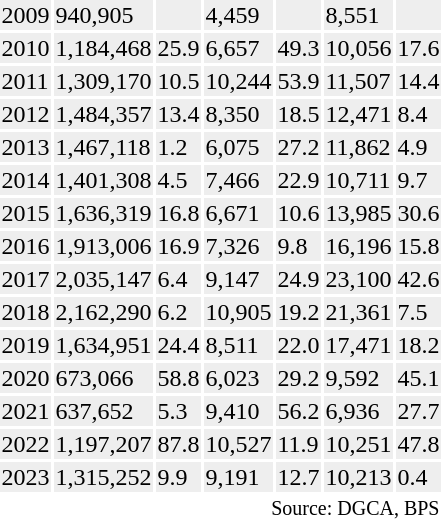<table class="toccolours sortable" style="padding:0.5em;">
<tr>
<th></th>
<th></th>
<th></th>
<th></th>
<th></th>
<th></th>
<th></th>
</tr>
<tr style="background:#eee;">
<td>2009</td>
<td>940,905</td>
<td></td>
<td>4,459</td>
<td></td>
<td>8,551</td>
<td></td>
</tr>
<tr style="background:#eee;">
<td>2010</td>
<td>1,184,468</td>
<td> 25.9</td>
<td>6,657</td>
<td> 49.3</td>
<td>10,056</td>
<td> 17.6</td>
</tr>
<tr style="background:#eee;">
<td>2011</td>
<td>1,309,170</td>
<td> 10.5</td>
<td>10,244</td>
<td> 53.9</td>
<td>11,507</td>
<td> 14.4</td>
</tr>
<tr style="background:#eee;">
<td>2012</td>
<td>1,484,357</td>
<td> 13.4</td>
<td>8,350</td>
<td> 18.5</td>
<td>12,471</td>
<td> 8.4</td>
</tr>
<tr style="background:#eee;">
<td>2013</td>
<td>1,467,118</td>
<td> 1.2</td>
<td>6,075</td>
<td> 27.2</td>
<td>11,862</td>
<td> 4.9</td>
</tr>
<tr style="background:#eee;">
<td>2014</td>
<td>1,401,308</td>
<td> 4.5</td>
<td>7,466</td>
<td> 22.9</td>
<td>10,711</td>
<td> 9.7</td>
</tr>
<tr style="background:#eee;">
<td>2015</td>
<td>1,636,319</td>
<td> 16.8</td>
<td>6,671</td>
<td> 10.6</td>
<td>13,985</td>
<td> 30.6</td>
</tr>
<tr style="background:#eee;">
<td>2016</td>
<td>1,913,006</td>
<td> 16.9</td>
<td>7,326</td>
<td> 9.8</td>
<td>16,196</td>
<td> 15.8</td>
</tr>
<tr style="background:#eee;">
<td>2017</td>
<td>2,035,147</td>
<td> 6.4</td>
<td>9,147</td>
<td> 24.9</td>
<td>23,100</td>
<td> 42.6</td>
</tr>
<tr style="background:#eee;">
<td>2018</td>
<td>2,162,290</td>
<td> 6.2</td>
<td>10,905</td>
<td> 19.2</td>
<td>21,361</td>
<td> 7.5</td>
</tr>
<tr style="background:#eee;">
<td>2019</td>
<td>1,634,951</td>
<td> 24.4</td>
<td>8,511</td>
<td> 22.0</td>
<td>17,471</td>
<td> 18.2</td>
</tr>
<tr style="background:#eee;">
<td>2020</td>
<td>673,066</td>
<td> 58.8</td>
<td>6,023</td>
<td> 29.2</td>
<td>9,592</td>
<td> 45.1</td>
</tr>
<tr style="background:#eee;">
<td>2021</td>
<td>637,652</td>
<td> 5.3</td>
<td>9,410</td>
<td> 56.2</td>
<td>6,936</td>
<td> 27.7</td>
</tr>
<tr style="background:#eee;">
<td>2022</td>
<td>1,197,207</td>
<td> 87.8</td>
<td>10,527</td>
<td> 11.9</td>
<td>10,251</td>
<td> 47.8</td>
</tr>
<tr style="background:#eee;">
<td>2023</td>
<td>1,315,252</td>
<td> 9.9</td>
<td>9,191</td>
<td> 12.7</td>
<td>10,213</td>
<td> 0.4</td>
</tr>
<tr>
<td colspan="7" style="text-align:right;"><sup>Source: DGCA, BPS</sup></td>
</tr>
</table>
